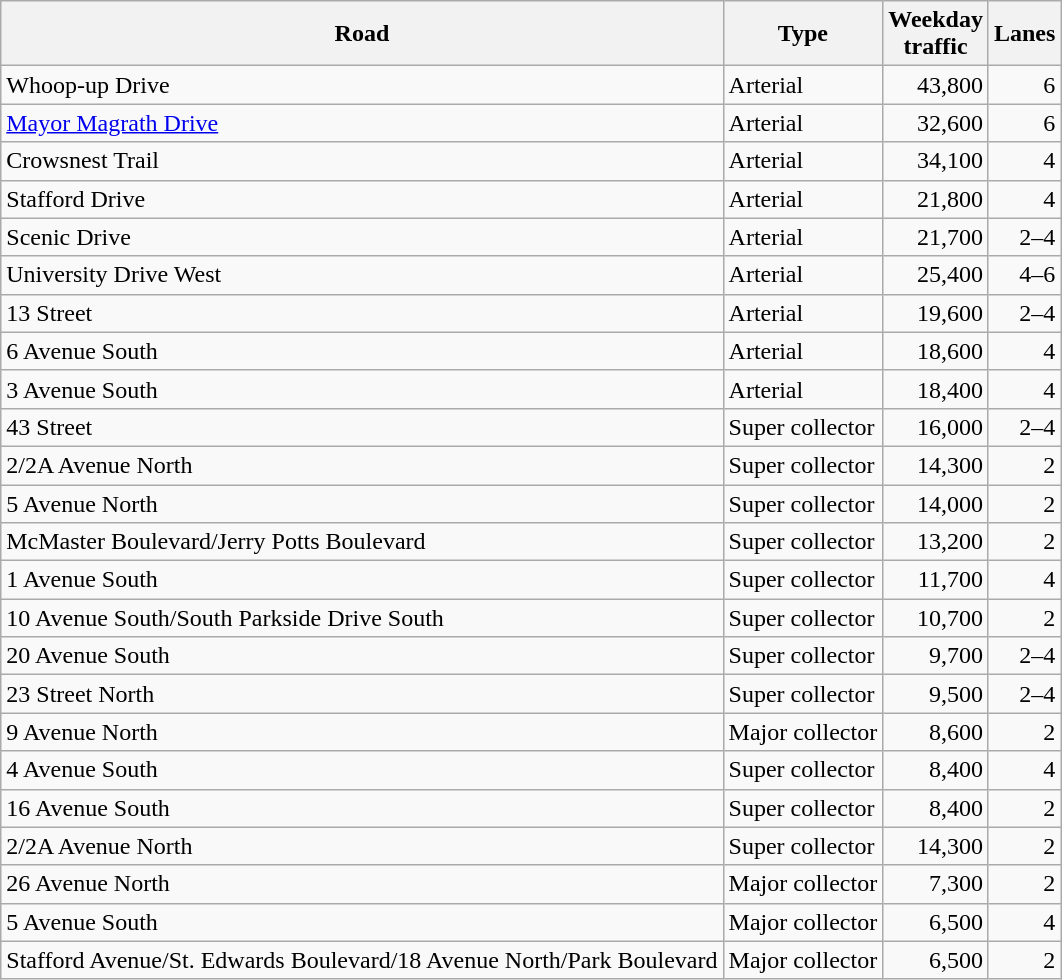<table class="wikitable sortable">
<tr>
<th>Road</th>
<th>Type</th>
<th>Weekday<br>traffic</th>
<th>Lanes</th>
</tr>
<tr>
<td>Whoop-up Drive</td>
<td>Arterial</td>
<td align="right">43,800</td>
<td align="right">6</td>
</tr>
<tr>
<td><a href='#'>Mayor Magrath Drive</a></td>
<td>Arterial</td>
<td align="right">32,600</td>
<td align="right">6</td>
</tr>
<tr>
<td>Crowsnest Trail</td>
<td>Arterial</td>
<td align="right">34,100</td>
<td align="right">4</td>
</tr>
<tr>
<td>Stafford Drive</td>
<td>Arterial</td>
<td align="right">21,800</td>
<td align="right">4</td>
</tr>
<tr>
<td>Scenic Drive</td>
<td>Arterial</td>
<td align="right">21,700</td>
<td align="right">2–4</td>
</tr>
<tr>
<td>University Drive West</td>
<td>Arterial</td>
<td align="right">25,400</td>
<td align="right">4–6</td>
</tr>
<tr>
<td>13 Street</td>
<td>Arterial</td>
<td align="right">19,600</td>
<td align="right">2–4</td>
</tr>
<tr>
<td>6 Avenue South</td>
<td>Arterial</td>
<td align="right">18,600</td>
<td align="right">4</td>
</tr>
<tr>
<td>3 Avenue South</td>
<td>Arterial</td>
<td align="right">18,400</td>
<td align="right">4</td>
</tr>
<tr>
<td>43 Street</td>
<td>Super collector</td>
<td align="right">16,000</td>
<td align="right">2–4</td>
</tr>
<tr>
<td>2/2A Avenue North</td>
<td>Super collector</td>
<td align="right">14,300</td>
<td align="right">2</td>
</tr>
<tr>
<td>5 Avenue North</td>
<td>Super collector</td>
<td align="right">14,000</td>
<td align="right">2</td>
</tr>
<tr>
<td>McMaster Boulevard/Jerry Potts Boulevard</td>
<td>Super collector</td>
<td align="right">13,200</td>
<td align="right">2</td>
</tr>
<tr>
<td>1 Avenue South</td>
<td>Super collector</td>
<td align="right">11,700</td>
<td align="right">4</td>
</tr>
<tr>
<td>10 Avenue South/South Parkside Drive South</td>
<td>Super collector</td>
<td align="right">10,700</td>
<td align="right">2</td>
</tr>
<tr>
<td>20 Avenue South</td>
<td>Super collector</td>
<td align="right">9,700</td>
<td align="right">2–4</td>
</tr>
<tr>
<td>23 Street North</td>
<td>Super collector</td>
<td align="right">9,500</td>
<td align="right">2–4</td>
</tr>
<tr>
<td>9 Avenue North</td>
<td>Major collector</td>
<td align="right">8,600</td>
<td align="right">2</td>
</tr>
<tr>
<td>4 Avenue South</td>
<td>Super collector</td>
<td align="right">8,400</td>
<td align="right">4</td>
</tr>
<tr>
<td>16 Avenue South</td>
<td>Super collector</td>
<td align="right">8,400</td>
<td align="right">2</td>
</tr>
<tr>
<td>2/2A Avenue North</td>
<td>Super collector</td>
<td align="right">14,300</td>
<td align="right">2</td>
</tr>
<tr>
<td>26 Avenue North</td>
<td>Major collector</td>
<td align="right">7,300</td>
<td align="right">2</td>
</tr>
<tr>
<td>5 Avenue South</td>
<td>Major collector</td>
<td align="right">6,500</td>
<td align="right">4</td>
</tr>
<tr>
<td>Stafford Avenue/St. Edwards Boulevard/18 Avenue North/Park Boulevard</td>
<td>Major collector</td>
<td align="right">6,500</td>
<td align="right">2</td>
</tr>
</table>
